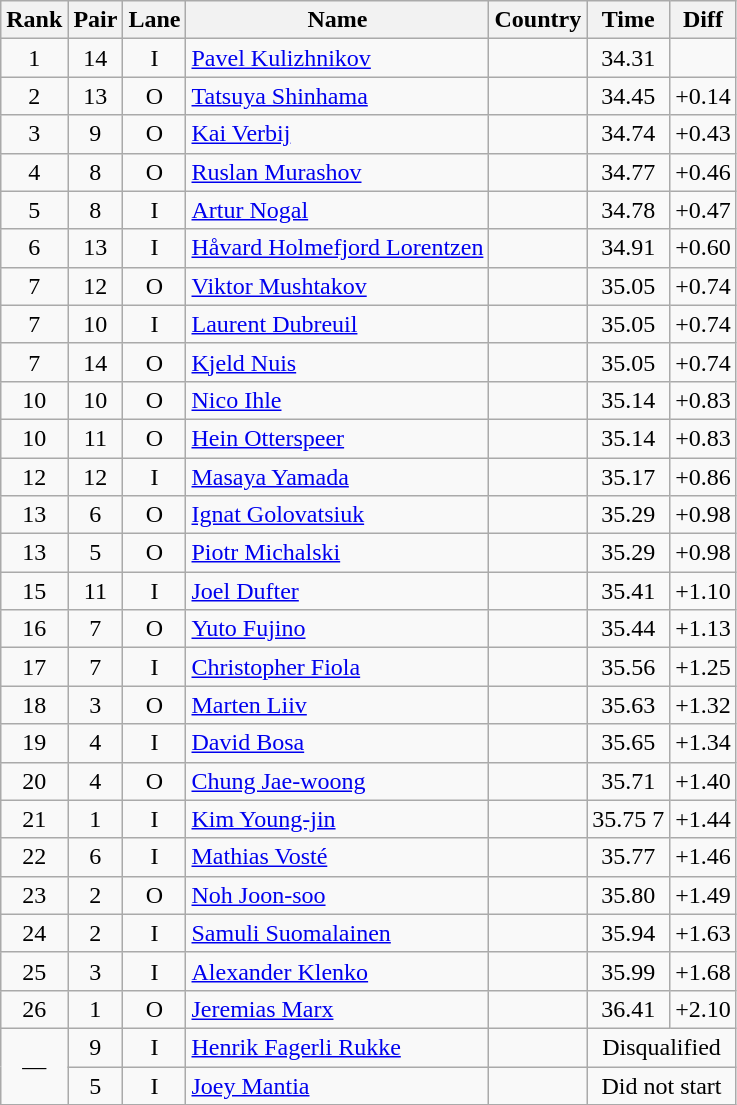<table class="wikitable sortable" style="text-align:center">
<tr>
<th>Rank</th>
<th>Pair</th>
<th>Lane</th>
<th>Name</th>
<th>Country</th>
<th>Time</th>
<th>Diff</th>
</tr>
<tr>
<td>1</td>
<td>14</td>
<td>I</td>
<td align=left><a href='#'>Pavel Kulizhnikov</a></td>
<td align=left></td>
<td>34.31</td>
<td></td>
</tr>
<tr>
<td>2</td>
<td>13</td>
<td>O</td>
<td align=left><a href='#'>Tatsuya Shinhama</a></td>
<td align=left></td>
<td>34.45</td>
<td>+0.14</td>
</tr>
<tr>
<td>3</td>
<td>9</td>
<td>O</td>
<td align=left><a href='#'>Kai Verbij</a></td>
<td align=left></td>
<td>34.74</td>
<td>+0.43</td>
</tr>
<tr>
<td>4</td>
<td>8</td>
<td>O</td>
<td align=left><a href='#'>Ruslan Murashov</a></td>
<td align=left></td>
<td>34.77</td>
<td>+0.46</td>
</tr>
<tr>
<td>5</td>
<td>8</td>
<td>I</td>
<td align=left><a href='#'>Artur Nogal</a></td>
<td align=left></td>
<td>34.78</td>
<td>+0.47</td>
</tr>
<tr>
<td>6</td>
<td>13</td>
<td>I</td>
<td align=left><a href='#'>Håvard Holmefjord Lorentzen</a></td>
<td align=left></td>
<td>34.91</td>
<td>+0.60</td>
</tr>
<tr>
<td>7</td>
<td>12</td>
<td>O</td>
<td align=left><a href='#'>Viktor Mushtakov</a></td>
<td align=left></td>
<td>35.05</td>
<td>+0.74</td>
</tr>
<tr>
<td>7</td>
<td>10</td>
<td>I</td>
<td align=left><a href='#'>Laurent Dubreuil</a></td>
<td align=left></td>
<td>35.05</td>
<td>+0.74</td>
</tr>
<tr>
<td>7</td>
<td>14</td>
<td>O</td>
<td align=left><a href='#'>Kjeld Nuis</a></td>
<td align=left></td>
<td>35.05</td>
<td>+0.74</td>
</tr>
<tr>
<td>10</td>
<td>10</td>
<td>O</td>
<td align=left><a href='#'>Nico Ihle</a></td>
<td align=left></td>
<td>35.14</td>
<td>+0.83</td>
</tr>
<tr>
<td>10</td>
<td>11</td>
<td>O</td>
<td align=left><a href='#'>Hein Otterspeer</a></td>
<td align=left></td>
<td>35.14</td>
<td>+0.83</td>
</tr>
<tr>
<td>12</td>
<td>12</td>
<td>I</td>
<td align=left><a href='#'>Masaya Yamada</a></td>
<td align=left></td>
<td>35.17</td>
<td>+0.86</td>
</tr>
<tr>
<td>13</td>
<td>6</td>
<td>O</td>
<td align=left><a href='#'>Ignat Golovatsiuk</a></td>
<td align=left></td>
<td>35.29</td>
<td>+0.98</td>
</tr>
<tr>
<td>13</td>
<td>5</td>
<td>O</td>
<td align=left><a href='#'>Piotr Michalski</a></td>
<td align=left></td>
<td>35.29</td>
<td>+0.98</td>
</tr>
<tr>
<td>15</td>
<td>11</td>
<td>I</td>
<td align=left><a href='#'>Joel Dufter</a></td>
<td align=left></td>
<td>35.41</td>
<td>+1.10</td>
</tr>
<tr>
<td>16</td>
<td>7</td>
<td>O</td>
<td align=left><a href='#'>Yuto Fujino</a></td>
<td align=left></td>
<td>35.44</td>
<td>+1.13</td>
</tr>
<tr>
<td>17</td>
<td>7</td>
<td>I</td>
<td align=left><a href='#'>Christopher Fiola</a></td>
<td align=left></td>
<td>35.56</td>
<td>+1.25</td>
</tr>
<tr>
<td>18</td>
<td>3</td>
<td>O</td>
<td align=left><a href='#'>Marten Liiv</a></td>
<td align=left></td>
<td>35.63</td>
<td>+1.32</td>
</tr>
<tr>
<td>19</td>
<td>4</td>
<td>I</td>
<td align=left><a href='#'>David Bosa</a></td>
<td align=left></td>
<td>35.65</td>
<td>+1.34</td>
</tr>
<tr>
<td>20</td>
<td>4</td>
<td>O</td>
<td align=left><a href='#'>Chung Jae-woong</a></td>
<td align=left></td>
<td>35.71</td>
<td>+1.40</td>
</tr>
<tr>
<td>21</td>
<td>1</td>
<td>I</td>
<td align=left><a href='#'>Kim Young-jin</a></td>
<td align=left></td>
<td>35.75 7</td>
<td>+1.44</td>
</tr>
<tr>
<td>22</td>
<td>6</td>
<td>I</td>
<td align=left><a href='#'>Mathias Vosté</a></td>
<td align=left></td>
<td>35.77</td>
<td>+1.46</td>
</tr>
<tr>
<td>23</td>
<td>2</td>
<td>O</td>
<td align=left><a href='#'>Noh Joon-soo</a></td>
<td align=left></td>
<td>35.80</td>
<td>+1.49</td>
</tr>
<tr>
<td>24</td>
<td>2</td>
<td>I</td>
<td align=left><a href='#'>Samuli Suomalainen</a></td>
<td align=left></td>
<td>35.94</td>
<td>+1.63</td>
</tr>
<tr>
<td>25</td>
<td>3</td>
<td>I</td>
<td align=left><a href='#'>Alexander Klenko</a></td>
<td align=left></td>
<td>35.99</td>
<td>+1.68</td>
</tr>
<tr>
<td>26</td>
<td>1</td>
<td>O</td>
<td align=left><a href='#'>Jeremias Marx</a></td>
<td align=left></td>
<td>36.41</td>
<td>+2.10</td>
</tr>
<tr>
<td rowspan=2>—</td>
<td>9</td>
<td>I</td>
<td align=left><a href='#'>Henrik Fagerli Rukke</a></td>
<td align=left></td>
<td colspan=2>Disqualified</td>
</tr>
<tr>
<td>5</td>
<td>I</td>
<td align=left><a href='#'>Joey Mantia</a></td>
<td align=left></td>
<td colspan=2>Did not start</td>
</tr>
</table>
